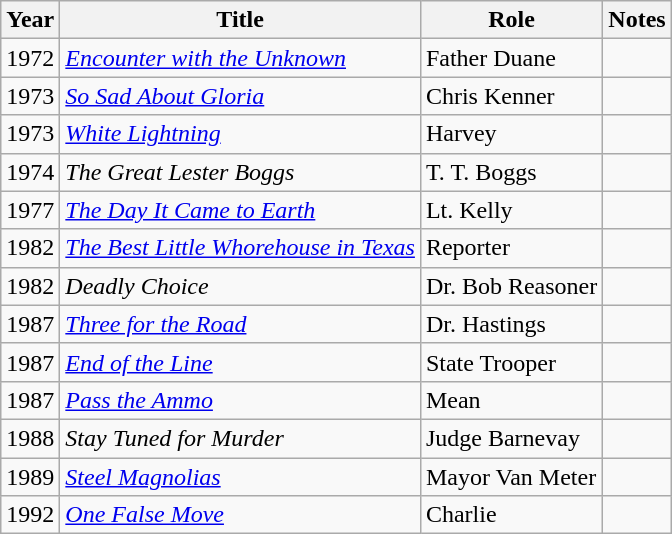<table class="wikitable sortable">
<tr>
<th>Year</th>
<th>Title</th>
<th>Role</th>
<th>Notes</th>
</tr>
<tr>
<td>1972</td>
<td><em><a href='#'>Encounter with the Unknown</a></em></td>
<td>Father Duane</td>
<td></td>
</tr>
<tr>
<td>1973</td>
<td><em><a href='#'>So Sad About Gloria</a></em></td>
<td>Chris Kenner</td>
<td></td>
</tr>
<tr>
<td>1973</td>
<td><a href='#'><em>White Lightning</em></a></td>
<td>Harvey</td>
<td></td>
</tr>
<tr>
<td>1974</td>
<td><em>The Great Lester Boggs</em></td>
<td>T. T. Boggs</td>
<td></td>
</tr>
<tr>
<td>1977</td>
<td><em><a href='#'>The Day It Came to Earth</a></em></td>
<td>Lt. Kelly</td>
<td></td>
</tr>
<tr>
<td>1982</td>
<td><a href='#'><em>The Best Little Whorehouse in Texas</em></a></td>
<td>Reporter</td>
<td></td>
</tr>
<tr>
<td>1982</td>
<td><em>Deadly Choice</em></td>
<td>Dr. Bob Reasoner</td>
<td></td>
</tr>
<tr>
<td>1987</td>
<td><em><a href='#'>Three for the Road</a></em></td>
<td>Dr. Hastings</td>
<td></td>
</tr>
<tr>
<td>1987</td>
<td><a href='#'><em>End of the Line</em></a></td>
<td>State Trooper</td>
<td></td>
</tr>
<tr>
<td>1987</td>
<td><em><a href='#'>Pass the Ammo</a></em></td>
<td>Mean</td>
<td></td>
</tr>
<tr>
<td>1988</td>
<td><em>Stay Tuned for Murder</em></td>
<td>Judge Barnevay</td>
<td></td>
</tr>
<tr>
<td>1989</td>
<td><em><a href='#'>Steel Magnolias</a></em></td>
<td>Mayor Van Meter</td>
<td></td>
</tr>
<tr>
<td>1992</td>
<td><em><a href='#'>One False Move</a></em></td>
<td>Charlie</td>
<td></td>
</tr>
</table>
